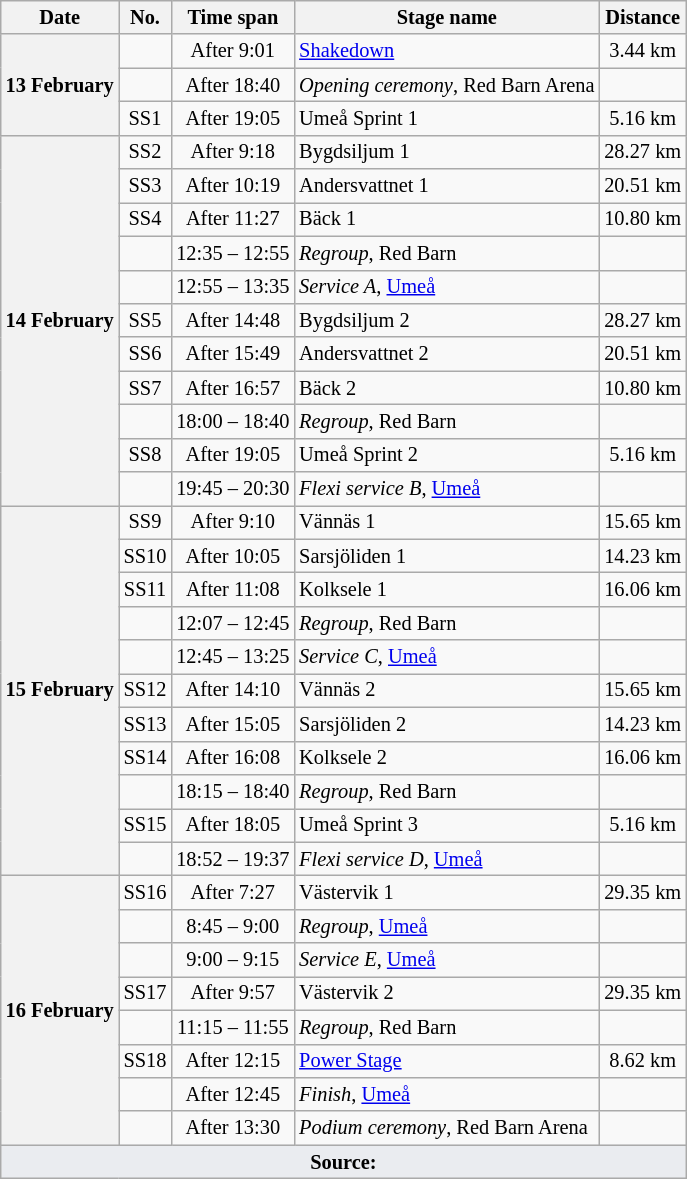<table class="wikitable" style="font-size: 85%;">
<tr>
<th>Date</th>
<th>No.</th>
<th>Time span</th>
<th>Stage name</th>
<th>Distance</th>
</tr>
<tr>
<th rowspan="3">13 February</th>
<td></td>
<td align="center">After 9:01</td>
<td><a href='#'>Shakedown</a></td>
<td align="center">3.44 km</td>
</tr>
<tr>
<td align="center"></td>
<td align="center">After 18:40</td>
<td><em>Opening ceremony</em>, Red Barn Arena</td>
<td></td>
</tr>
<tr>
<td align="center">SS1</td>
<td align="center">After 19:05</td>
<td>Umeå Sprint 1</td>
<td align="center">5.16 km</td>
</tr>
<tr>
<th rowspan="11">14 February</th>
<td align="center">SS2</td>
<td align="center">After 9:18</td>
<td>Bygdsiljum 1</td>
<td align="center">28.27 km</td>
</tr>
<tr>
<td align="center">SS3</td>
<td align="center">After 10:19</td>
<td>Andersvattnet 1</td>
<td align="center">20.51 km</td>
</tr>
<tr>
<td align="center">SS4</td>
<td align="center">After 11:27</td>
<td>Bäck 1</td>
<td align="center">10.80 km</td>
</tr>
<tr>
<td align="center"></td>
<td align="center">12:35 – 12:55</td>
<td><em>Regroup</em>, Red Barn</td>
<td></td>
</tr>
<tr>
<td align="center"></td>
<td align="center">12:55 – 13:35</td>
<td><em>Service A</em>, <a href='#'>Umeå</a></td>
<td></td>
</tr>
<tr>
<td align="center">SS5</td>
<td align="center">After 14:48</td>
<td>Bygdsiljum 2</td>
<td align="center">28.27 km</td>
</tr>
<tr>
<td align="center">SS6</td>
<td align="center">After 15:49</td>
<td>Andersvattnet 2</td>
<td align="center">20.51 km</td>
</tr>
<tr>
<td align="center">SS7</td>
<td align="center">After 16:57</td>
<td>Bäck 2</td>
<td align="center">10.80 km</td>
</tr>
<tr>
<td align="center"></td>
<td align="center">18:00 – 18:40</td>
<td><em>Regroup</em>, Red Barn</td>
<td></td>
</tr>
<tr>
<td align="center">SS8</td>
<td align="center">After 19:05</td>
<td>Umeå Sprint 2</td>
<td align="center">5.16 km</td>
</tr>
<tr>
<td align="center"></td>
<td align="center">19:45 – 20:30</td>
<td><em>Flexi service B</em>, <a href='#'>Umeå</a></td>
<td></td>
</tr>
<tr>
<th rowspan="11">15 February</th>
<td align="center">SS9</td>
<td align="center">After 9:10</td>
<td>Vännäs 1</td>
<td align="center">15.65 km</td>
</tr>
<tr>
<td align="center">SS10</td>
<td align="center">After 10:05</td>
<td>Sarsjöliden 1</td>
<td align="center">14.23 km</td>
</tr>
<tr>
<td align="center">SS11</td>
<td align="center">After 11:08</td>
<td>Kolksele 1</td>
<td align="center">16.06 km</td>
</tr>
<tr>
<td align="center"></td>
<td align="center">12:07 – 12:45</td>
<td><em>Regroup</em>, Red Barn</td>
<td></td>
</tr>
<tr>
<td align="center"></td>
<td align="center">12:45 – 13:25</td>
<td><em>Service C</em>, <a href='#'>Umeå</a></td>
<td></td>
</tr>
<tr>
<td align="center">SS12</td>
<td align="center">After 14:10</td>
<td>Vännäs 2</td>
<td align="center">15.65 km</td>
</tr>
<tr>
<td align="center">SS13</td>
<td align="center">After 15:05</td>
<td>Sarsjöliden 2</td>
<td align="center">14.23 km</td>
</tr>
<tr>
<td align="center">SS14</td>
<td align="center">After 16:08</td>
<td>Kolksele 2</td>
<td align="center">16.06 km</td>
</tr>
<tr>
<td align="center"></td>
<td align="center">18:15 – 18:40</td>
<td><em>Regroup</em>, Red Barn</td>
<td></td>
</tr>
<tr>
<td align="center">SS15</td>
<td align="center">After 18:05</td>
<td>Umeå Sprint 3</td>
<td align="center">5.16 km</td>
</tr>
<tr>
<td align="center"></td>
<td align="center">18:52 – 19:37</td>
<td><em>Flexi service D</em>, <a href='#'>Umeå</a></td>
<td></td>
</tr>
<tr>
<th rowspan="8">16 February</th>
<td align="center">SS16</td>
<td align="center">After 7:27</td>
<td>Västervik 1</td>
<td align="center">29.35 km</td>
</tr>
<tr>
<td align="center"></td>
<td align="center">8:45 – 9:00</td>
<td><em>Regroup</em>, <a href='#'>Umeå</a></td>
<td></td>
</tr>
<tr>
<td align="center"></td>
<td align="center">9:00 – 9:15</td>
<td><em>Service E</em>, <a href='#'>Umeå</a></td>
<td></td>
</tr>
<tr>
<td align="center">SS17</td>
<td align="center">After 9:57</td>
<td>Västervik 2</td>
<td align="center">29.35 km</td>
</tr>
<tr>
<td align="center"></td>
<td align="center">11:15 – 11:55</td>
<td><em>Regroup</em>, Red Barn</td>
<td></td>
</tr>
<tr>
<td align="center">SS18</td>
<td align="center">After 12:15</td>
<td><a href='#'>Power Stage</a></td>
<td align="center">8.62 km</td>
</tr>
<tr>
<td align="center"></td>
<td align="center">After 12:45</td>
<td><em>Finish</em>, <a href='#'>Umeå</a></td>
<td></td>
</tr>
<tr>
<td align="center"></td>
<td align="center">After 13:30</td>
<td><em>Podium ceremony</em>, Red Barn Arena</td>
<td></td>
</tr>
<tr>
<td style="background-color:#EAECF0; text-align:center" colspan="6"><strong>Source:</strong></td>
</tr>
</table>
